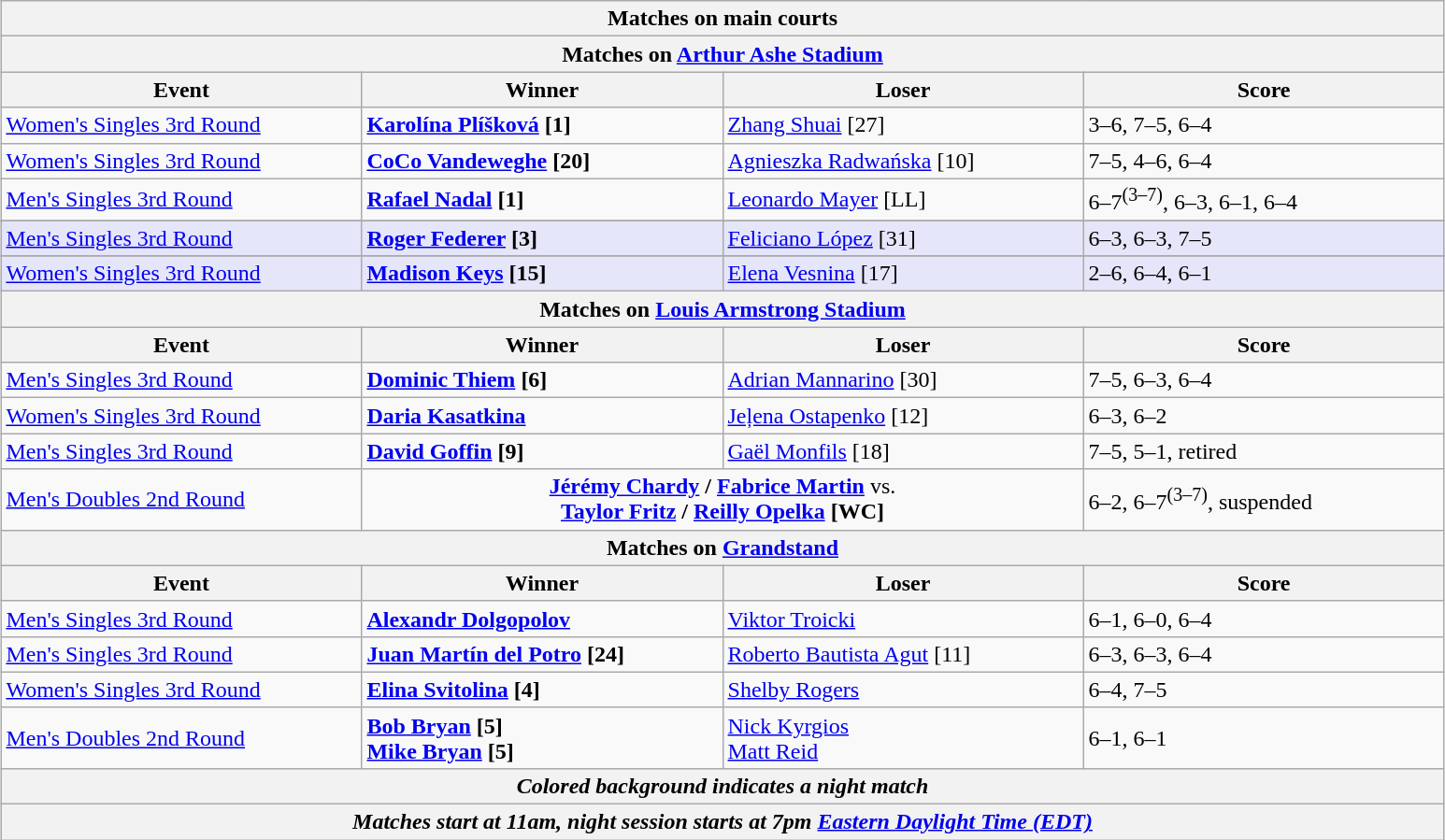<table class="wikitable" style="margin:auto;">
<tr>
<th colspan="4" style="white-space:nowrap;">Matches on main courts</th>
</tr>
<tr>
<th colspan="5">Matches on <a href='#'>Arthur Ashe Stadium</a></th>
</tr>
<tr>
<th width=250>Event</th>
<th width=250>Winner</th>
<th width=250>Loser</th>
<th width=250>Score</th>
</tr>
<tr>
<td><a href='#'>Women's Singles 3rd Round</a></td>
<td> <strong><a href='#'>Karolína Plíšková</a> [1]</strong></td>
<td> <a href='#'>Zhang Shuai</a> [27]</td>
<td>3–6, 7–5, 6–4</td>
</tr>
<tr>
<td><a href='#'>Women's Singles 3rd Round</a></td>
<td> <strong><a href='#'>CoCo Vandeweghe</a> [20]</strong></td>
<td> <a href='#'>Agnieszka Radwańska</a> [10]</td>
<td>7–5, 4–6, 6–4</td>
</tr>
<tr>
<td><a href='#'>Men's Singles 3rd Round</a></td>
<td> <strong><a href='#'>Rafael Nadal</a> [1]</strong></td>
<td> <a href='#'>Leonardo Mayer</a> [LL]</td>
<td>6–7<sup>(3–7)</sup>, 6–3, 6–1, 6–4</td>
</tr>
<tr>
</tr>
<tr bgcolor="lavender">
<td><a href='#'>Men's Singles 3rd Round</a></td>
<td> <strong><a href='#'>Roger Federer</a> [3]</strong></td>
<td> <a href='#'>Feliciano López</a> [31]</td>
<td>6–3, 6–3, 7–5</td>
</tr>
<tr>
</tr>
<tr bgcolor="lavender">
<td><a href='#'>Women's Singles 3rd Round</a></td>
<td> <strong><a href='#'>Madison Keys</a> [15]</strong></td>
<td> <a href='#'>Elena Vesnina</a> [17]</td>
<td>2–6, 6–4, 6–1</td>
</tr>
<tr>
<th colspan="4">Matches on <a href='#'>Louis Armstrong Stadium</a></th>
</tr>
<tr>
<th width=250>Event</th>
<th width=250>Winner</th>
<th width=250>Loser</th>
<th width=250>Score</th>
</tr>
<tr>
<td><a href='#'>Men's Singles 3rd Round</a></td>
<td> <strong><a href='#'>Dominic Thiem</a> [6]</strong></td>
<td> <a href='#'>Adrian Mannarino</a> [30]</td>
<td>7–5, 6–3, 6–4</td>
</tr>
<tr>
<td><a href='#'>Women's Singles 3rd Round</a></td>
<td> <strong><a href='#'>Daria Kasatkina</a></strong></td>
<td> <a href='#'>Jeļena Ostapenko</a> [12]</td>
<td>6–3, 6–2</td>
</tr>
<tr>
<td><a href='#'>Men's Singles 3rd Round</a></td>
<td> <strong><a href='#'>David Goffin</a> [9]</strong></td>
<td> <a href='#'>Gaël Monfils</a> [18]</td>
<td>7–5, 5–1, retired</td>
</tr>
<tr>
<td><a href='#'>Men's Doubles 2nd Round</a></td>
<td colspan=2 align=center> <strong><a href='#'>Jérémy Chardy</a> /  <a href='#'>Fabrice Martin</a></strong> vs.<br><strong> <a href='#'>Taylor Fritz</a> /  <a href='#'>Reilly Opelka</a> [WC]</strong></td>
<td>6–2, 6–7<sup>(3–7)</sup>, suspended</td>
</tr>
<tr>
<th colspan="4">Matches on <a href='#'>Grandstand</a></th>
</tr>
<tr>
<th width=250>Event</th>
<th width=250>Winner</th>
<th width=250>Loser</th>
<th width=250>Score</th>
</tr>
<tr>
<td><a href='#'>Men's Singles 3rd Round</a></td>
<td> <strong><a href='#'>Alexandr Dolgopolov</a></strong></td>
<td> <a href='#'>Viktor Troicki</a></td>
<td>6–1, 6–0, 6–4</td>
</tr>
<tr>
<td><a href='#'>Men's Singles 3rd Round</a></td>
<td> <strong><a href='#'>Juan Martín del Potro</a> [24]</strong></td>
<td> <a href='#'>Roberto Bautista Agut</a> [11]</td>
<td>6–3, 6–3, 6–4</td>
</tr>
<tr>
<td><a href='#'>Women's Singles 3rd Round</a></td>
<td> <strong><a href='#'>Elina Svitolina</a> [4]</strong></td>
<td> <a href='#'>Shelby Rogers</a></td>
<td>6–4, 7–5</td>
</tr>
<tr>
<td><a href='#'>Men's Doubles 2nd Round</a></td>
<td><strong> <a href='#'>Bob Bryan</a> [5] <br>  <a href='#'>Mike Bryan</a> [5]</strong></td>
<td> <a href='#'>Nick Kyrgios</a> <br>  <a href='#'>Matt Reid</a></td>
<td>6–1, 6–1</td>
</tr>
<tr>
<th colspan=4><em>Colored background indicates a night match</em></th>
</tr>
<tr>
<th colspan=4><em>Matches start at 11am, night session starts at 7pm <a href='#'>Eastern Daylight Time (EDT)</a></em></th>
</tr>
</table>
